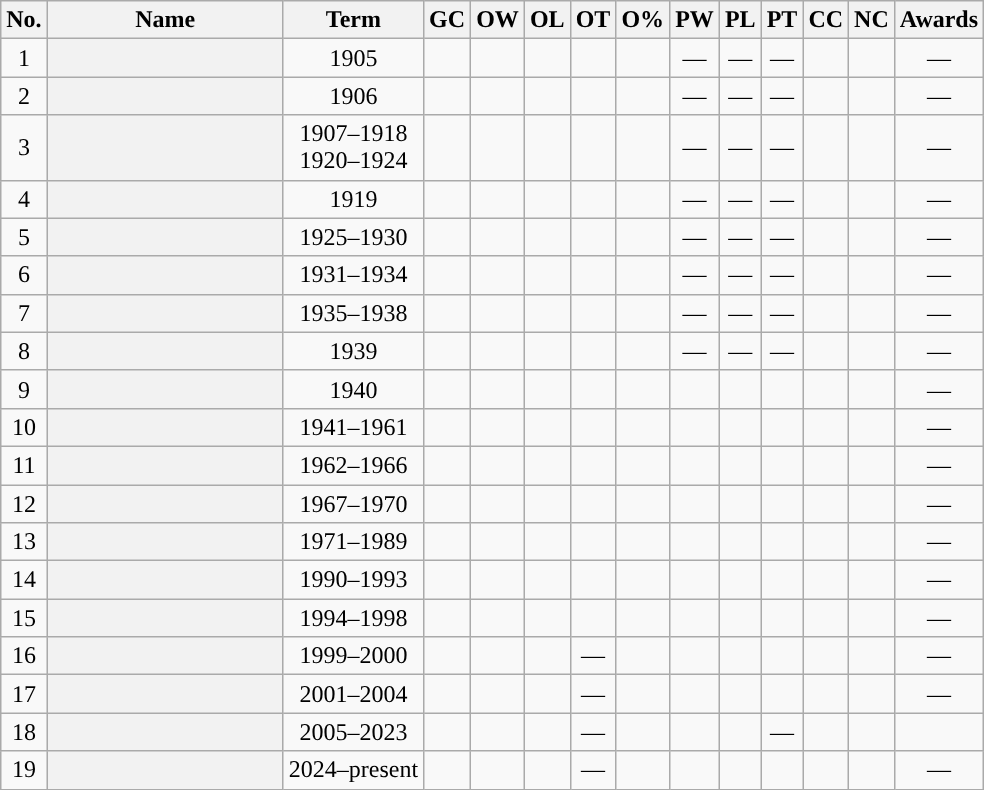<table class="wikitable sortable" style="text-align:center">
<tr>
<th scope="col" class="unsortable">No.</th>
<th width=150px>Name</th>
<th scope="col">Term</th>
<th scope="col">GC</th>
<th scope="col">OW</th>
<th scope="col">OL</th>
<th scope="col">OT</th>
<th scope="col">O%</th>
<th scope="col">PW</th>
<th scope="col">PL</th>
<th scope="col">PT</th>
<th scope="col">CC</th>
<th scope="col">NC</th>
<th scope="col" class="unsortable">Awards</th>
</tr>
<tr>
<td>1</td>
<th scope="row"></th>
<td>1905</td>
<td></td>
<td></td>
<td></td>
<td></td>
<td></td>
<td>—</td>
<td>—</td>
<td>—</td>
<td></td>
<td></td>
<td>—</td>
</tr>
<tr>
<td>2</td>
<th scope="row"></th>
<td>1906</td>
<td></td>
<td></td>
<td></td>
<td></td>
<td></td>
<td>—</td>
<td>—</td>
<td>—</td>
<td></td>
<td></td>
<td>—</td>
</tr>
<tr>
<td>3</td>
<th scope="row"></th>
<td>1907–1918<br> 1920–1924</td>
<td></td>
<td></td>
<td></td>
<td></td>
<td></td>
<td>—</td>
<td>—</td>
<td>—</td>
<td></td>
<td></td>
<td>—</td>
</tr>
<tr>
<td>4</td>
<th scope="row"></th>
<td>1919</td>
<td></td>
<td></td>
<td></td>
<td></td>
<td></td>
<td>—</td>
<td>—</td>
<td>—</td>
<td></td>
<td></td>
<td>—</td>
</tr>
<tr>
<td>5</td>
<th scope="row"></th>
<td>1925–1930</td>
<td></td>
<td></td>
<td></td>
<td></td>
<td></td>
<td>—</td>
<td>—</td>
<td>—</td>
<td></td>
<td></td>
<td>—</td>
</tr>
<tr>
<td>6</td>
<th scope="row"></th>
<td>1931–1934</td>
<td></td>
<td></td>
<td></td>
<td></td>
<td></td>
<td>—</td>
<td>—</td>
<td>—</td>
<td></td>
<td></td>
<td>—</td>
</tr>
<tr>
<td>7</td>
<th scope="row"></th>
<td>1935–1938</td>
<td></td>
<td></td>
<td></td>
<td></td>
<td></td>
<td>—</td>
<td>—</td>
<td>—</td>
<td></td>
<td></td>
<td>—</td>
</tr>
<tr>
<td>8</td>
<th scope="row"></th>
<td>1939</td>
<td></td>
<td></td>
<td></td>
<td></td>
<td></td>
<td>—</td>
<td>—</td>
<td>—</td>
<td></td>
<td></td>
<td>—</td>
</tr>
<tr>
<td>9</td>
<th scope="row"></th>
<td>1940</td>
<td></td>
<td></td>
<td></td>
<td></td>
<td></td>
<td></td>
<td></td>
<td></td>
<td></td>
<td></td>
<td>—</td>
</tr>
<tr>
<td>10</td>
<th scope="row"></th>
<td>1941–1961</td>
<td></td>
<td></td>
<td></td>
<td></td>
<td></td>
<td></td>
<td></td>
<td></td>
<td></td>
<td></td>
<td>—</td>
</tr>
<tr>
<td>11</td>
<th scope="row"></th>
<td>1962–1966</td>
<td></td>
<td></td>
<td></td>
<td></td>
<td></td>
<td></td>
<td></td>
<td></td>
<td></td>
<td></td>
<td>—</td>
</tr>
<tr>
<td>12</td>
<th scope="row"></th>
<td>1967–1970</td>
<td></td>
<td></td>
<td></td>
<td></td>
<td></td>
<td></td>
<td></td>
<td></td>
<td></td>
<td></td>
<td>—</td>
</tr>
<tr>
<td>13</td>
<th scope="row"></th>
<td>1971–1989</td>
<td></td>
<td></td>
<td></td>
<td></td>
<td></td>
<td></td>
<td></td>
<td></td>
<td></td>
<td></td>
<td>—</td>
</tr>
<tr>
<td>14</td>
<th scope="row"></th>
<td>1990–1993</td>
<td></td>
<td></td>
<td></td>
<td></td>
<td></td>
<td></td>
<td></td>
<td></td>
<td></td>
<td></td>
<td>—</td>
</tr>
<tr>
<td>15</td>
<th scope="row"></th>
<td>1994–1998</td>
<td></td>
<td></td>
<td></td>
<td></td>
<td></td>
<td></td>
<td></td>
<td></td>
<td></td>
<td></td>
<td>—</td>
</tr>
<tr>
<td>16</td>
<th scope="row"></th>
<td>1999–2000</td>
<td></td>
<td></td>
<td></td>
<td>—</td>
<td></td>
<td></td>
<td></td>
<td></td>
<td></td>
<td></td>
<td>—</td>
</tr>
<tr>
<td>17</td>
<th scope="row"></th>
<td>2001–2004</td>
<td></td>
<td></td>
<td></td>
<td>—</td>
<td></td>
<td></td>
<td></td>
<td></td>
<td></td>
<td></td>
<td>—</td>
</tr>
<tr>
<td>18</td>
<th scope="row"></th>
<td>2005–2023</td>
<td></td>
<td></td>
<td></td>
<td>—</td>
<td></td>
<td></td>
<td></td>
<td>—</td>
<td></td>
<td></td>
<td></td>
</tr>
<tr>
<td>19</td>
<th scope="row"></th>
<td>2024–present</td>
<td></td>
<td></td>
<td></td>
<td>—</td>
<td></td>
<td></td>
<td></td>
<td></td>
<td></td>
<td></td>
<td>—</td>
</tr>
</table>
